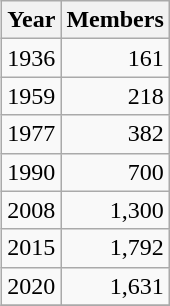<table class="wikitable" ||  align="right">
<tr>
<th>Year</th>
<th>Members</th>
</tr>
<tr>
<td align="right">1936</td>
<td align="right">161</td>
</tr>
<tr>
<td align="right">1959</td>
<td align="right">218</td>
</tr>
<tr>
<td align="right">1977</td>
<td align="right">382</td>
</tr>
<tr>
<td align="right">1990</td>
<td align="right">700</td>
</tr>
<tr>
<td align="right">2008</td>
<td align="right">1,300</td>
</tr>
<tr>
<td align="right">2015</td>
<td align="right">1,792</td>
</tr>
<tr>
<td align="right">2020</td>
<td align="right">1,631</td>
</tr>
<tr>
</tr>
</table>
